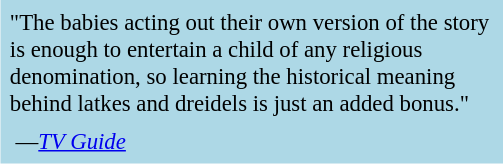<table class="toccolours" style="float: right; margin-left: 1em; margin-right: 2em; font-size: 95%; background:#ADD8E6; color:black; width:22em; max-width: 40%;" cellspacing="5">
<tr>
<td style="text-align: left;">"The babies acting out their own version of the story is enough to entertain a child of any religious denomination, so learning the historical meaning behind latkes and dreidels is just an added bonus."</td>
</tr>
<tr>
<td style="text-align: left;"> —<em><a href='#'>TV Guide</a></em></td>
</tr>
</table>
